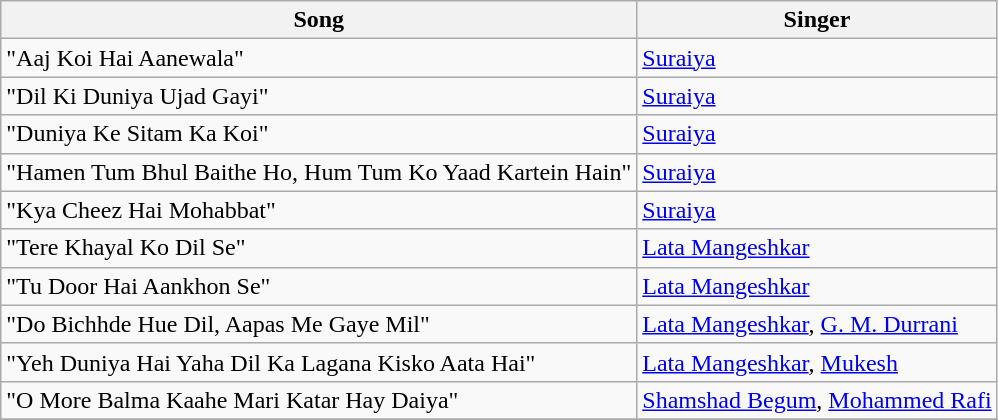<table class="wikitable">
<tr>
<th>Song</th>
<th>Singer</th>
</tr>
<tr>
<td>"Aaj Koi Hai Aanewala"</td>
<td><a href='#'>Suraiya</a></td>
</tr>
<tr>
<td>"Dil Ki Duniya Ujad Gayi"</td>
<td><a href='#'>Suraiya</a></td>
</tr>
<tr>
<td>"Duniya Ke Sitam Ka Koi"</td>
<td><a href='#'>Suraiya</a></td>
</tr>
<tr>
<td>"Hamen Tum Bhul Baithe Ho, Hum Tum Ko Yaad Kartein Hain"</td>
<td><a href='#'>Suraiya</a></td>
</tr>
<tr>
<td>"Kya Cheez Hai Mohabbat"</td>
<td><a href='#'>Suraiya</a></td>
</tr>
<tr>
<td>"Tere Khayal Ko Dil Se"</td>
<td><a href='#'>Lata Mangeshkar</a></td>
</tr>
<tr>
<td>"Tu Door Hai Aankhon Se"</td>
<td><a href='#'>Lata Mangeshkar</a></td>
</tr>
<tr>
<td>"Do Bichhde Hue Dil, Aapas Me Gaye Mil"</td>
<td><a href='#'>Lata Mangeshkar</a>, <a href='#'>G. M. Durrani</a></td>
</tr>
<tr>
<td>"Yeh Duniya Hai Yaha Dil Ka Lagana Kisko Aata Hai"</td>
<td><a href='#'>Lata Mangeshkar</a>, <a href='#'>Mukesh</a></td>
</tr>
<tr>
<td>"O More Balma Kaahe Mari Katar Hay Daiya"</td>
<td><a href='#'>Shamshad Begum</a>, <a href='#'>Mohammed Rafi</a></td>
</tr>
<tr>
</tr>
</table>
